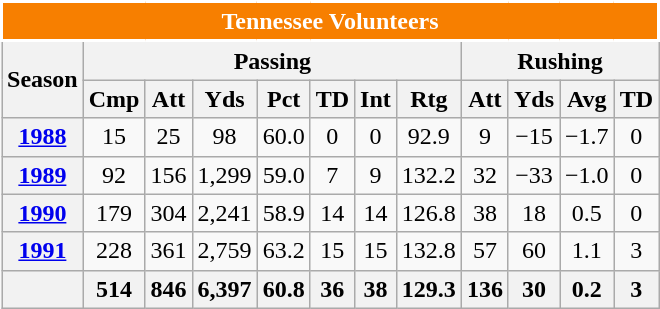<table class=wikitable style="text-align:center;">
<tr>
<th colspan="12" style="background: #F77F00; border: 2px solid white; color:white;">Tennessee Volunteers</th>
</tr>
<tr>
<th rowspan="2">Season</th>
<th colspan="7">Passing</th>
<th colspan="4">Rushing</th>
</tr>
<tr>
<th>Cmp</th>
<th>Att</th>
<th>Yds</th>
<th>Pct</th>
<th>TD</th>
<th>Int</th>
<th>Rtg</th>
<th>Att</th>
<th>Yds</th>
<th>Avg</th>
<th>TD</th>
</tr>
<tr>
<th><a href='#'>1988</a></th>
<td>15</td>
<td>25</td>
<td>98</td>
<td>60.0</td>
<td>0</td>
<td>0</td>
<td>92.9</td>
<td>9</td>
<td>−15</td>
<td>−1.7</td>
<td>0</td>
</tr>
<tr>
<th><a href='#'>1989</a></th>
<td>92</td>
<td>156</td>
<td>1,299</td>
<td>59.0</td>
<td>7</td>
<td>9</td>
<td>132.2</td>
<td>32</td>
<td>−33</td>
<td>−1.0</td>
<td>0</td>
</tr>
<tr>
<th><a href='#'>1990</a></th>
<td>179</td>
<td>304</td>
<td>2,241</td>
<td>58.9</td>
<td>14</td>
<td>14</td>
<td>126.8</td>
<td>38</td>
<td>18</td>
<td>0.5</td>
<td>0</td>
</tr>
<tr>
<th><a href='#'>1991</a></th>
<td>228</td>
<td>361</td>
<td>2,759</td>
<td>63.2</td>
<td>15</td>
<td>15</td>
<td>132.8</td>
<td>57</td>
<td>60</td>
<td>1.1</td>
<td>3</td>
</tr>
<tr>
<th></th>
<th>514</th>
<th>846</th>
<th>6,397</th>
<th>60.8</th>
<th>36</th>
<th>38</th>
<th>129.3</th>
<th>136</th>
<th>30</th>
<th>0.2</th>
<th>3</th>
</tr>
</table>
